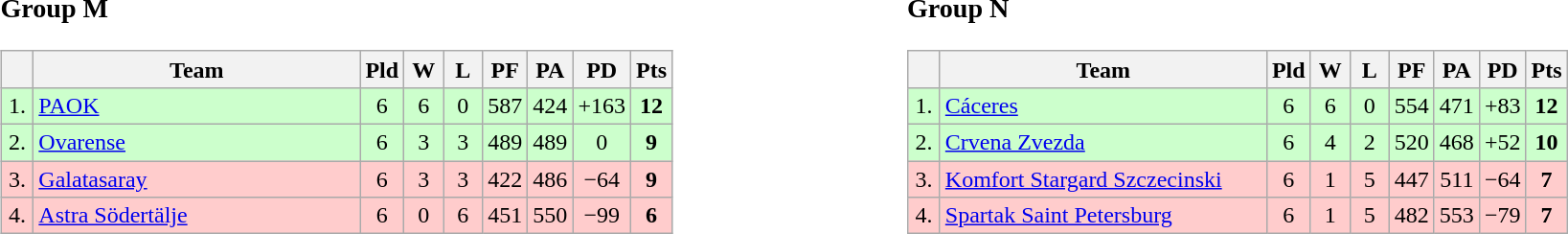<table>
<tr>
<td style="vertical-align:top; width:33%;"><br><h3>Group M</h3><table class="wikitable" style="text-align:center">
<tr>
<th width=15></th>
<th width=220>Team</th>
<th width=20>Pld</th>
<th width="20">W</th>
<th width="20">L</th>
<th width="20">PF</th>
<th width="20">PA</th>
<th width="20">PD</th>
<th width="20">Pts</th>
</tr>
<tr style="background:#cfc;">
<td>1.</td>
<td align=left> <a href='#'>PAOK</a></td>
<td>6</td>
<td>6</td>
<td>0</td>
<td>587</td>
<td>424</td>
<td>+163</td>
<td><strong>12</strong></td>
</tr>
<tr style="background:#cfc;">
<td>2.</td>
<td align=left> <a href='#'>Ovarense</a></td>
<td>6</td>
<td>3</td>
<td>3</td>
<td>489</td>
<td>489</td>
<td>0</td>
<td><strong>9</strong></td>
</tr>
<tr style="background:#fcc;">
<td>3.</td>
<td align=left> <a href='#'>Galatasaray</a></td>
<td>6</td>
<td>3</td>
<td>3</td>
<td>422</td>
<td>486</td>
<td>−64</td>
<td><strong>9</strong></td>
</tr>
<tr style="background:#fcc;">
<td>4.</td>
<td align=left> <a href='#'>Astra Södertälje</a></td>
<td>6</td>
<td>0</td>
<td>6</td>
<td>451</td>
<td>550</td>
<td>−99</td>
<td><strong>6</strong></td>
</tr>
</table>
</td>
<td style="vertical-align:top; width:33%;"><br><h3>Group N</h3><table class="wikitable" style="text-align:center">
<tr>
<th width=15></th>
<th width=220>Team</th>
<th width=20>Pld</th>
<th width="20">W</th>
<th width="20">L</th>
<th width="20">PF</th>
<th width="20">PA</th>
<th width="20">PD</th>
<th width="20">Pts</th>
</tr>
<tr style="background:#cfc;">
<td>1.</td>
<td align=left> <a href='#'>Cáceres</a></td>
<td>6</td>
<td>6</td>
<td>0</td>
<td>554</td>
<td>471</td>
<td>+83</td>
<td><strong>12</strong></td>
</tr>
<tr style="background:#cfc;">
<td>2.</td>
<td align=left> <a href='#'>Crvena Zvezda</a></td>
<td>6</td>
<td>4</td>
<td>2</td>
<td>520</td>
<td>468</td>
<td>+52</td>
<td><strong>10</strong></td>
</tr>
<tr style="background:#fcc;">
<td>3.</td>
<td align=left> <a href='#'>Komfort Stargard Szczecinski</a></td>
<td>6</td>
<td>1</td>
<td>5</td>
<td>447</td>
<td>511</td>
<td>−64</td>
<td><strong>7</strong></td>
</tr>
<tr style="background:#fcc;">
<td>4.</td>
<td align=left> <a href='#'>Spartak Saint Petersburg</a></td>
<td>6</td>
<td>1</td>
<td>5</td>
<td>482</td>
<td>553</td>
<td>−79</td>
<td><strong>7</strong></td>
</tr>
</table>
</td>
</tr>
</table>
